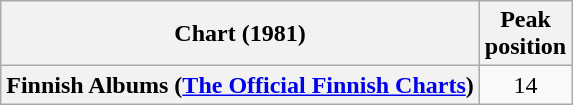<table class="wikitable sortable plainrowheaders" style="text-align:center">
<tr>
<th scope=col>Chart (1981)</th>
<th scope=col>Peak<br>position</th>
</tr>
<tr>
<th scope="row">Finnish Albums (<a href='#'>The Official Finnish Charts</a>)</th>
<td align="center">14</td>
</tr>
</table>
